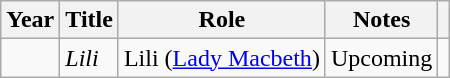<table class="wikitable plainrowheaders sortable"  style=font-size:100%>
<tr>
<th scope="col">Year</th>
<th scope="col">Title</th>
<th scope="col">Role</th>
<th scope="col">Notes</th>
<th scope="col" class="unsortable"></th>
</tr>
<tr>
<td></td>
<td><em>Lili</em></td>
<td>Lili (<a href='#'>Lady Macbeth</a>)</td>
<td>Upcoming</td>
<td></td>
</tr>
</table>
